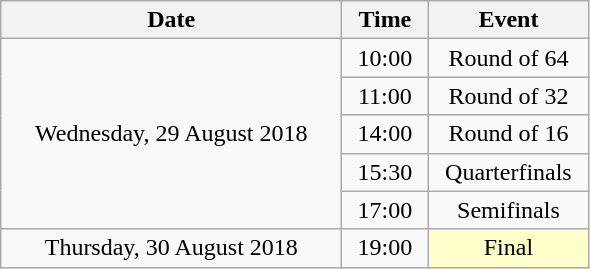<table class = "wikitable" style="text-align:center;">
<tr>
<th width=220>Date</th>
<th width=50>Time</th>
<th width=100>Event</th>
</tr>
<tr>
<td rowspan=5>Wednesday, 29 August 2018</td>
<td>10:00</td>
<td>Round of 64</td>
</tr>
<tr>
<td>11:00</td>
<td>Round of 32</td>
</tr>
<tr>
<td>14:00</td>
<td>Round of 16</td>
</tr>
<tr>
<td>15:30</td>
<td>Quarterfinals</td>
</tr>
<tr>
<td>17:00</td>
<td>Semifinals</td>
</tr>
<tr>
<td>Thursday, 30 August 2018</td>
<td>19:00</td>
<td bgcolor=ffffcc>Final</td>
</tr>
</table>
